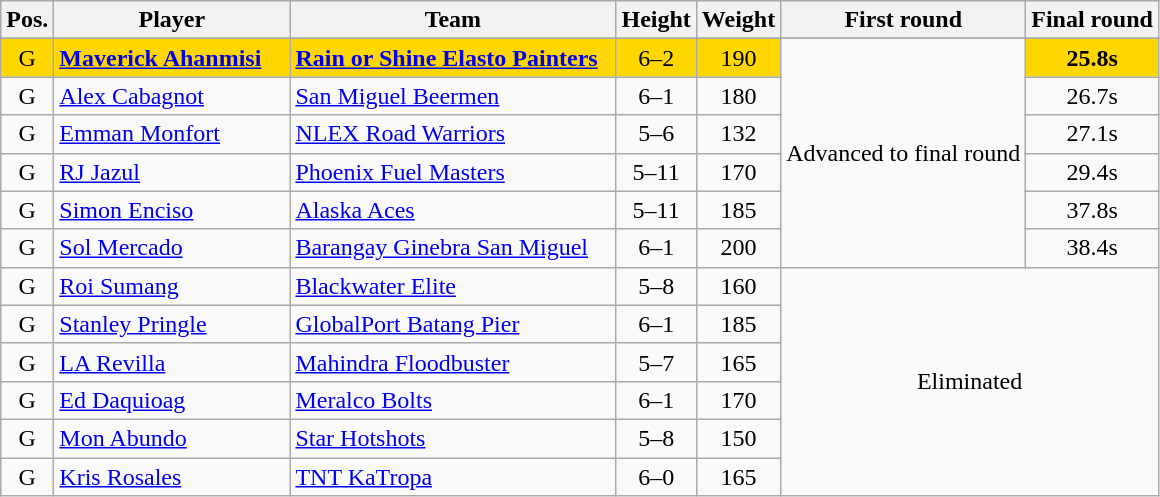<table class="wikitable">
<tr>
<th>Pos.</th>
<th style="width:150px;">Player</th>
<th width=210px>Team</th>
<th>Height</th>
<th>Weight</th>
<th>First round</th>
<th>Final round</th>
</tr>
<tr>
</tr>
<tr>
<td style="text-align:center" bgcolor=#FFD700>G</td>
<td bgcolor=#FFD700><strong><a href='#'>Maverick Ahanmisi</a></strong></td>
<td bgcolor=#FFD700><strong><a href='#'>Rain or Shine Elasto Painters</a></strong></td>
<td bgcolor=#FFD700 align=center>6–2</td>
<td bgcolor=#FFD700 align=center>190</td>
<td rowspan=6 align=center>Advanced to final round</td>
<td align=center bgcolor=#FFD700><strong>25.8s</strong></td>
</tr>
<tr>
<td style="text-align:center">G</td>
<td><a href='#'>Alex Cabagnot</a></td>
<td><a href='#'>San Miguel Beermen</a></td>
<td align=center>6–1</td>
<td align=center>180</td>
<td align=center>26.7s</td>
</tr>
<tr>
<td style="text-align:center">G</td>
<td><a href='#'>Emman Monfort</a></td>
<td><a href='#'>NLEX Road Warriors</a></td>
<td align=center>5–6</td>
<td align=center>132</td>
<td align=center>27.1s</td>
</tr>
<tr>
<td style="text-align:center">G</td>
<td><a href='#'>RJ Jazul</a></td>
<td><a href='#'>Phoenix Fuel Masters</a></td>
<td align=center>5–11</td>
<td align=center>170</td>
<td align=center>29.4s</td>
</tr>
<tr>
<td style="text-align:center">G</td>
<td><a href='#'>Simon Enciso</a></td>
<td><a href='#'>Alaska Aces</a></td>
<td align=center>5–11</td>
<td align=center>185</td>
<td align=center>37.8s</td>
</tr>
<tr>
<td style="text-align:center">G</td>
<td><a href='#'>Sol Mercado</a></td>
<td><a href='#'>Barangay Ginebra San Miguel</a></td>
<td align=center>6–1</td>
<td align=center>200</td>
<td align=center>38.4s</td>
</tr>
<tr>
<td style="text-align:center">G</td>
<td><a href='#'>Roi Sumang</a></td>
<td><a href='#'>Blackwater Elite</a></td>
<td align=center>5–8</td>
<td align=center>160</td>
<td align=center rowspan=6 colspan=2>Eliminated</td>
</tr>
<tr>
<td style="text-align:center">G</td>
<td><a href='#'>Stanley Pringle</a></td>
<td><a href='#'>GlobalPort Batang Pier</a></td>
<td align=center>6–1</td>
<td align=center>185</td>
</tr>
<tr>
<td style="text-align:center">G</td>
<td><a href='#'>LA Revilla</a></td>
<td><a href='#'>Mahindra Floodbuster</a></td>
<td align=center>5–7</td>
<td align=center>165</td>
</tr>
<tr>
<td style="text-align:center">G</td>
<td><a href='#'>Ed Daquioag</a></td>
<td><a href='#'>Meralco Bolts</a></td>
<td align=center>6–1</td>
<td align=center>170</td>
</tr>
<tr>
<td style="text-align:center">G</td>
<td><a href='#'>Mon Abundo</a></td>
<td><a href='#'>Star Hotshots</a></td>
<td align=center>5–8</td>
<td align=center>150</td>
</tr>
<tr>
<td style="text-align:center">G</td>
<td><a href='#'>Kris Rosales</a></td>
<td><a href='#'>TNT KaTropa</a></td>
<td align=center>6–0</td>
<td align=center>165</td>
</tr>
</table>
